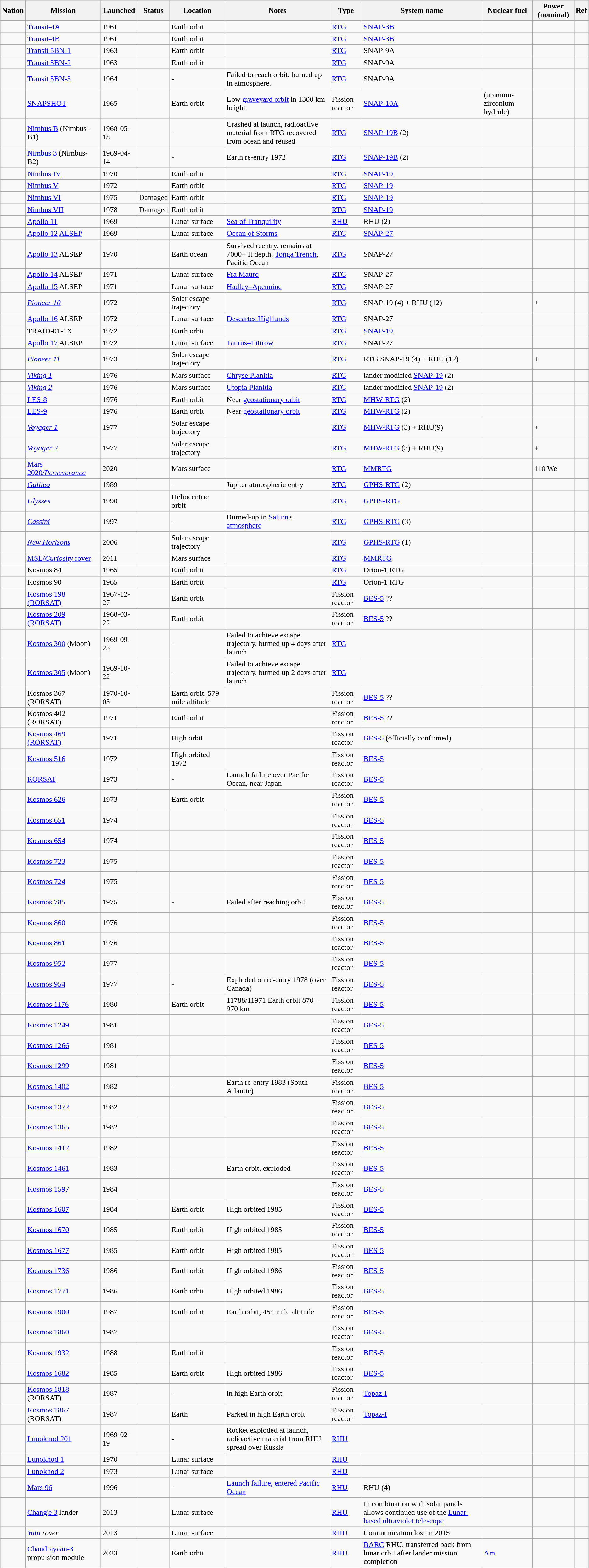<table class="wikitable sortable" id="NPSiS">
<tr>
<th>Nation</th>
<th>Mission</th>
<th>Launched</th>
<th>Status</th>
<th class="unsortable">Location</th>
<th>Notes</th>
<th>Type</th>
<th>System name</th>
<th>Nuclear fuel</th>
<th>Power (nominal)</th>
<th>Ref</th>
</tr>
<tr>
<td></td>
<td><a href='#'>Transit-4A</a></td>
<td>1961</td>
<td></td>
<td>Earth orbit</td>
<td></td>
<td><a href='#'>RTG</a></td>
<td><a href='#'>SNAP-3B</a></td>
<td></td>
<td></td>
<td></td>
</tr>
<tr>
<td></td>
<td><a href='#'>Transit-4B</a></td>
<td>1961</td>
<td></td>
<td>Earth orbit</td>
<td></td>
<td><a href='#'>RTG</a></td>
<td><a href='#'>SNAP-3B</a></td>
<td></td>
<td></td>
<td></td>
</tr>
<tr>
<td></td>
<td><a href='#'>Transit 5BN-1</a></td>
<td>1963</td>
<td></td>
<td>Earth orbit</td>
<td></td>
<td><a href='#'>RTG</a></td>
<td>SNAP-9A</td>
<td></td>
<td></td>
<td></td>
</tr>
<tr>
<td></td>
<td><a href='#'>Transit 5BN-2</a></td>
<td>1963</td>
<td></td>
<td>Earth orbit</td>
<td></td>
<td><a href='#'>RTG</a></td>
<td>SNAP-9A</td>
<td></td>
<td></td>
<td></td>
</tr>
<tr>
<td></td>
<td><a href='#'>Transit 5BN-3</a></td>
<td>1964</td>
<td></td>
<td>-</td>
<td>Failed to reach orbit, burned up in atmosphere.</td>
<td><a href='#'>RTG</a></td>
<td>SNAP-9A</td>
<td></td>
<td></td>
<td></td>
</tr>
<tr>
<td></td>
<td><a href='#'>SNAPSHOT</a></td>
<td>1965</td>
<td></td>
<td>Earth orbit</td>
<td>Low <a href='#'>graveyard orbit</a> in 1300 km height</td>
<td>Fission reactor</td>
<td><a href='#'>SNAP-10A</a></td>
<td> (uranium-zirconium hydride)</td>
<td></td>
<td></td>
</tr>
<tr>
<td></td>
<td><a href='#'>Nimbus B</a> (Nimbus-B1)</td>
<td>1968-05-18</td>
<td></td>
<td>-</td>
<td>Crashed at launch, radioactive material from RTG recovered from ocean and reused</td>
<td><a href='#'>RTG</a></td>
<td><a href='#'>SNAP-19B</a> (2)</td>
<td></td>
<td></td>
<td></td>
</tr>
<tr>
<td></td>
<td><a href='#'>Nimbus 3</a> (Nimbus-B2)</td>
<td>1969-04-14</td>
<td></td>
<td>-</td>
<td>Earth re-entry 1972</td>
<td><a href='#'>RTG</a></td>
<td><a href='#'>SNAP-19B</a> (2)</td>
<td></td>
<td></td>
<td></td>
</tr>
<tr>
<td></td>
<td><a href='#'>Nimbus IV</a></td>
<td>1970</td>
<td></td>
<td>Earth orbit</td>
<td></td>
<td><a href='#'>RTG</a></td>
<td><a href='#'>SNAP-19</a></td>
<td></td>
<td></td>
<td></td>
</tr>
<tr>
<td></td>
<td><a href='#'>Nimbus V</a></td>
<td>1972</td>
<td></td>
<td>Earth orbit</td>
<td></td>
<td><a href='#'>RTG</a></td>
<td><a href='#'>SNAP-19</a></td>
<td></td>
<td></td>
<td></td>
</tr>
<tr>
<td></td>
<td><a href='#'>Nimbus VI</a></td>
<td>1975</td>
<td>Damaged</td>
<td>Earth orbit</td>
<td></td>
<td><a href='#'>RTG</a></td>
<td><a href='#'>SNAP-19</a></td>
<td></td>
<td></td>
<td></td>
</tr>
<tr>
<td></td>
<td><a href='#'>Nimbus VII</a></td>
<td>1978</td>
<td>Damaged</td>
<td>Earth orbit</td>
<td></td>
<td><a href='#'>RTG</a></td>
<td><a href='#'>SNAP-19</a></td>
<td></td>
<td></td>
<td></td>
</tr>
<tr>
<td></td>
<td><a href='#'>Apollo 11</a></td>
<td>1969</td>
<td></td>
<td>Lunar surface</td>
<td><a href='#'>Sea of Tranquility</a></td>
<td><a href='#'>RHU</a></td>
<td>RHU (2)</td>
<td></td>
<td></td>
<td></td>
</tr>
<tr>
<td></td>
<td><a href='#'>Apollo 12</a> <a href='#'>ALSEP</a></td>
<td>1969</td>
<td></td>
<td>Lunar surface</td>
<td><a href='#'>Ocean of Storms</a></td>
<td><a href='#'>RTG</a></td>
<td><a href='#'>SNAP-27</a></td>
<td></td>
<td></td>
<td></td>
</tr>
<tr>
<td></td>
<td><a href='#'>Apollo 13</a> ALSEP</td>
<td>1970</td>
<td></td>
<td>Earth ocean</td>
<td>Survived reentry, remains at 7000+ ft depth, <a href='#'>Tonga Trench</a>, Pacific Ocean</td>
<td><a href='#'>RTG</a></td>
<td>SNAP-27</td>
<td></td>
<td></td>
<td></td>
</tr>
<tr>
<td></td>
<td><a href='#'>Apollo 14</a> ALSEP</td>
<td>1971</td>
<td></td>
<td>Lunar surface</td>
<td><a href='#'>Fra Mauro</a></td>
<td><a href='#'>RTG</a></td>
<td>SNAP-27</td>
<td></td>
<td></td>
<td></td>
</tr>
<tr>
<td></td>
<td><a href='#'>Apollo 15</a> ALSEP</td>
<td>1971</td>
<td></td>
<td>Lunar surface</td>
<td><a href='#'>Hadley–Apennine</a></td>
<td><a href='#'>RTG</a></td>
<td>SNAP-27</td>
<td></td>
<td></td>
<td></td>
</tr>
<tr>
<td></td>
<td><em><a href='#'>Pioneer 10</a></em></td>
<td>1972</td>
<td></td>
<td>Solar escape trajectory</td>
<td></td>
<td><a href='#'>RTG</a></td>
<td>SNAP-19 (4) + RHU (12)</td>
<td></td>
<td> + </td>
<td></td>
</tr>
<tr>
<td></td>
<td><a href='#'>Apollo 16</a> ALSEP</td>
<td>1972</td>
<td></td>
<td>Lunar surface</td>
<td><a href='#'>Descartes Highlands</a></td>
<td><a href='#'>RTG</a></td>
<td>SNAP-27</td>
<td></td>
<td></td>
<td></td>
</tr>
<tr>
<td></td>
<td>TRAID-01-1X</td>
<td>1972</td>
<td></td>
<td>Earth orbit</td>
<td></td>
<td><a href='#'>RTG</a></td>
<td><a href='#'>SNAP-19</a></td>
<td></td>
<td></td>
<td></td>
</tr>
<tr>
<td></td>
<td><a href='#'>Apollo 17</a> ALSEP</td>
<td>1972</td>
<td></td>
<td>Lunar surface</td>
<td><a href='#'>Taurus–Littrow</a></td>
<td><a href='#'>RTG</a></td>
<td>SNAP-27</td>
<td></td>
<td></td>
<td></td>
</tr>
<tr>
<td></td>
<td><em><a href='#'>Pioneer 11</a></em></td>
<td>1973</td>
<td></td>
<td>Solar escape trajectory</td>
<td></td>
<td><a href='#'>RTG</a></td>
<td>RTG SNAP-19 (4) + RHU (12)</td>
<td></td>
<td> + </td>
<td></td>
</tr>
<tr>
<td></td>
<td><em><a href='#'>Viking 1</a></em></td>
<td>1976</td>
<td></td>
<td>Mars surface</td>
<td><a href='#'>Chryse Planitia</a></td>
<td><a href='#'>RTG</a></td>
<td>lander modified <a href='#'>SNAP-19</a> (2)</td>
<td></td>
<td></td>
<td></td>
</tr>
<tr>
<td></td>
<td><em><a href='#'>Viking 2</a></em></td>
<td>1976</td>
<td></td>
<td>Mars surface</td>
<td><a href='#'>Utopia Planitia</a></td>
<td><a href='#'>RTG</a></td>
<td>lander modified <a href='#'>SNAP-19</a> (2)</td>
<td></td>
<td></td>
<td></td>
</tr>
<tr>
<td></td>
<td><a href='#'>LES-8</a></td>
<td>1976</td>
<td></td>
<td>Earth orbit</td>
<td>Near <a href='#'>geostationary orbit</a></td>
<td><a href='#'>RTG</a></td>
<td><a href='#'>MHW-RTG</a> (2)</td>
<td></td>
<td></td>
<td></td>
</tr>
<tr>
<td></td>
<td><a href='#'>LES-9</a></td>
<td>1976</td>
<td></td>
<td>Earth orbit</td>
<td>Near <a href='#'>geostationary orbit</a></td>
<td><a href='#'>RTG</a></td>
<td><a href='#'>MHW-RTG</a> (2)</td>
<td></td>
<td></td>
<td></td>
</tr>
<tr>
<td></td>
<td><em><a href='#'>Voyager 1</a></em></td>
<td>1977</td>
<td></td>
<td>Solar escape trajectory</td>
<td></td>
<td><a href='#'>RTG</a></td>
<td><a href='#'>MHW-RTG</a> (3) + RHU(9)</td>
<td></td>
<td> + </td>
<td></td>
</tr>
<tr>
<td></td>
<td><em><a href='#'>Voyager 2</a></em></td>
<td>1977</td>
<td></td>
<td>Solar escape trajectory</td>
<td></td>
<td><a href='#'>RTG</a></td>
<td><a href='#'>MHW-RTG</a> (3)  + RHU(9)</td>
<td></td>
<td> + </td>
<td></td>
</tr>
<tr>
<td></td>
<td><a href='#'>Mars 2020/<em>Perseverance</em></a></td>
<td>2020</td>
<td></td>
<td>Mars surface</td>
<td></td>
<td><a href='#'>RTG</a></td>
<td><a href='#'>MMRTG</a></td>
<td></td>
<td>110 We</td>
<td></td>
</tr>
<tr>
<td></td>
<td><em><a href='#'>Galileo</a></em></td>
<td>1989</td>
<td></td>
<td>-</td>
<td>Jupiter atmospheric entry</td>
<td><a href='#'>RTG</a></td>
<td><a href='#'>GPHS-RTG</a> (2)</td>
<td></td>
<td></td>
<td></td>
</tr>
<tr>
<td></td>
<td><em><a href='#'>Ulysses</a></em></td>
<td>1990</td>
<td></td>
<td>Heliocentric orbit</td>
<td></td>
<td><a href='#'>RTG</a></td>
<td><a href='#'>GPHS-RTG</a></td>
<td></td>
<td></td>
<td></td>
</tr>
<tr>
<td></td>
<td><a href='#'><em>Cassini</em></a></td>
<td>1997</td>
<td></td>
<td>-</td>
<td>Burned-up in <a href='#'>Saturn</a>'s <a href='#'>atmosphere</a></td>
<td><a href='#'>RTG</a></td>
<td><a href='#'>GPHS-RTG</a> (3)</td>
<td></td>
<td></td>
<td></td>
</tr>
<tr>
<td></td>
<td><em><a href='#'>New Horizons</a></em></td>
<td>2006</td>
<td></td>
<td>Solar escape trajectory</td>
<td></td>
<td><a href='#'>RTG</a></td>
<td><a href='#'>GPHS-RTG</a> (1)</td>
<td></td>
<td></td>
<td></td>
</tr>
<tr>
<td></td>
<td><a href='#'>MSL/<em>Curiosity</em> rover</a></td>
<td>2011</td>
<td></td>
<td>Mars surface</td>
<td></td>
<td><a href='#'>RTG</a></td>
<td><a href='#'>MMRTG</a></td>
<td></td>
<td></td>
<td></td>
</tr>
<tr>
<td></td>
<td>Kosmos 84</td>
<td>1965</td>
<td></td>
<td>Earth orbit</td>
<td></td>
<td><a href='#'>RTG</a></td>
<td>Orion-1 RTG</td>
<td></td>
<td></td>
<td></td>
</tr>
<tr>
<td></td>
<td>Kosmos 90</td>
<td>1965</td>
<td></td>
<td>Earth orbit</td>
<td></td>
<td><a href='#'>RTG</a></td>
<td>Orion-1 RTG</td>
<td></td>
<td></td>
<td></td>
</tr>
<tr>
<td></td>
<td><a href='#'>Kosmos 198 (RORSAT)</a></td>
<td>1967-12-27</td>
<td></td>
<td>Earth orbit</td>
<td></td>
<td>Fission reactor</td>
<td><a href='#'>BES-5</a> ??</td>
<td></td>
<td></td>
<td> </td>
</tr>
<tr>
<td></td>
<td><a href='#'>Kosmos 209 (RORSAT)</a></td>
<td>1968-03-22</td>
<td></td>
<td>Earth orbit</td>
<td></td>
<td>Fission reactor</td>
<td><a href='#'>BES-5</a> ??</td>
<td></td>
<td></td>
<td> </td>
</tr>
<tr>
<td></td>
<td><a href='#'>Kosmos 300</a> (Moon)</td>
<td>1969-09-23</td>
<td></td>
<td>-</td>
<td>Failed to achieve escape trajectory, burned up 4 days after launch</td>
<td><a href='#'>RTG</a></td>
<td></td>
<td></td>
<td></td>
<td></td>
</tr>
<tr>
<td></td>
<td><a href='#'>Kosmos 305</a> (Moon)</td>
<td>1969-10-22</td>
<td></td>
<td>-</td>
<td>Failed to achieve escape trajectory, burned up 2 days after launch</td>
<td><a href='#'>RTG</a></td>
<td></td>
<td></td>
<td></td>
<td></td>
</tr>
<tr>
<td></td>
<td>Kosmos 367 (RORSAT)</td>
<td>1970-10-03</td>
<td></td>
<td>Earth orbit, 579 mile altitude</td>
<td></td>
<td>Fission reactor</td>
<td><a href='#'>BES-5</a> ??</td>
<td></td>
<td></td>
<td></td>
</tr>
<tr>
<td></td>
<td>Kosmos 402 (RORSAT)</td>
<td>1971</td>
<td></td>
<td>Earth orbit</td>
<td></td>
<td>Fission reactor</td>
<td><a href='#'>BES-5</a> ??</td>
<td></td>
<td></td>
<td></td>
</tr>
<tr>
<td></td>
<td><a href='#'>Kosmos 469 (RORSAT)</a></td>
<td>1971</td>
<td></td>
<td>High orbit</td>
<td></td>
<td>Fission reactor</td>
<td><a href='#'>BES-5</a> (officially confirmed)</td>
<td></td>
<td></td>
<td></td>
</tr>
<tr>
<td></td>
<td><a href='#'>Kosmos 516</a></td>
<td>1972</td>
<td></td>
<td>High orbited 1972</td>
<td></td>
<td>Fission reactor</td>
<td><a href='#'>BES-5</a></td>
<td></td>
<td></td>
<td></td>
</tr>
<tr>
<td></td>
<td><a href='#'>RORSAT</a></td>
<td>1973</td>
<td></td>
<td>-</td>
<td>Launch failure over Pacific Ocean, near Japan</td>
<td>Fission reactor</td>
<td><a href='#'>BES-5</a></td>
<td></td>
<td></td>
<td></td>
</tr>
<tr>
<td></td>
<td><a href='#'>Kosmos 626</a></td>
<td>1973</td>
<td></td>
<td>Earth orbit</td>
<td></td>
<td>Fission reactor</td>
<td><a href='#'>BES-5</a></td>
<td></td>
<td></td>
<td></td>
</tr>
<tr>
<td></td>
<td><a href='#'>Kosmos 651</a></td>
<td>1974</td>
<td></td>
<td></td>
<td></td>
<td>Fission reactor</td>
<td><a href='#'>BES-5</a></td>
<td></td>
<td></td>
<td></td>
</tr>
<tr>
<td></td>
<td><a href='#'>Kosmos 654</a></td>
<td>1974</td>
<td></td>
<td></td>
<td></td>
<td>Fission reactor</td>
<td><a href='#'>BES-5</a></td>
<td></td>
<td></td>
<td></td>
</tr>
<tr>
<td></td>
<td><a href='#'>Kosmos 723</a></td>
<td>1975</td>
<td></td>
<td></td>
<td></td>
<td>Fission reactor</td>
<td><a href='#'>BES-5</a></td>
<td></td>
<td></td>
<td></td>
</tr>
<tr>
<td></td>
<td><a href='#'>Kosmos 724</a></td>
<td>1975</td>
<td></td>
<td></td>
<td></td>
<td>Fission reactor</td>
<td><a href='#'>BES-5</a></td>
<td></td>
<td></td>
<td></td>
</tr>
<tr>
<td></td>
<td><a href='#'>Kosmos 785</a></td>
<td>1975</td>
<td></td>
<td>-</td>
<td>Failed after reaching orbit</td>
<td>Fission reactor</td>
<td><a href='#'>BES-5</a></td>
<td></td>
<td></td>
<td></td>
</tr>
<tr>
<td></td>
<td><a href='#'>Kosmos 860</a></td>
<td>1976</td>
<td></td>
<td></td>
<td></td>
<td>Fission reactor</td>
<td><a href='#'>BES-5</a></td>
<td></td>
<td></td>
<td></td>
</tr>
<tr>
<td></td>
<td><a href='#'>Kosmos 861</a></td>
<td>1976</td>
<td></td>
<td></td>
<td></td>
<td>Fission reactor</td>
<td><a href='#'>BES-5</a></td>
<td></td>
<td></td>
<td></td>
</tr>
<tr>
<td></td>
<td><a href='#'>Kosmos 952</a></td>
<td>1977</td>
<td></td>
<td></td>
<td></td>
<td>Fission reactor</td>
<td><a href='#'>BES-5</a></td>
<td></td>
<td></td>
<td></td>
</tr>
<tr>
<td></td>
<td><a href='#'>Kosmos 954</a></td>
<td>1977</td>
<td></td>
<td>-</td>
<td>Exploded on re-entry 1978 (over Canada)</td>
<td>Fission reactor</td>
<td><a href='#'>BES-5</a></td>
<td></td>
<td></td>
<td></td>
</tr>
<tr>
<td></td>
<td><a href='#'>Kosmos 1176</a></td>
<td>1980</td>
<td></td>
<td>Earth orbit</td>
<td>11788/11971 Earth orbit 870–970 km</td>
<td>Fission reactor</td>
<td><a href='#'>BES-5</a></td>
<td></td>
<td></td>
<td></td>
</tr>
<tr>
<td></td>
<td><a href='#'>Kosmos 1249</a></td>
<td>1981</td>
<td></td>
<td></td>
<td></td>
<td>Fission reactor</td>
<td><a href='#'>BES-5</a></td>
<td></td>
<td></td>
<td></td>
</tr>
<tr>
<td></td>
<td><a href='#'>Kosmos 1266</a></td>
<td>1981</td>
<td></td>
<td></td>
<td></td>
<td>Fission reactor</td>
<td><a href='#'>BES-5</a></td>
<td></td>
<td></td>
<td></td>
</tr>
<tr>
<td></td>
<td><a href='#'>Kosmos 1299</a></td>
<td>1981</td>
<td></td>
<td></td>
<td></td>
<td>Fission reactor</td>
<td><a href='#'>BES-5</a></td>
<td></td>
<td></td>
<td></td>
</tr>
<tr>
<td></td>
<td><a href='#'>Kosmos 1402</a></td>
<td>1982</td>
<td></td>
<td>-</td>
<td>Earth re-entry 1983 (South Atlantic)</td>
<td>Fission reactor</td>
<td><a href='#'>BES-5</a></td>
<td></td>
<td></td>
<td></td>
</tr>
<tr>
<td></td>
<td><a href='#'>Kosmos 1372</a></td>
<td>1982</td>
<td></td>
<td></td>
<td></td>
<td>Fission reactor</td>
<td><a href='#'>BES-5</a></td>
<td></td>
<td></td>
<td></td>
</tr>
<tr>
<td></td>
<td><a href='#'>Kosmos 1365</a></td>
<td>1982</td>
<td></td>
<td></td>
<td></td>
<td>Fission reactor</td>
<td><a href='#'>BES-5</a></td>
<td></td>
<td></td>
<td></td>
</tr>
<tr>
<td></td>
<td><a href='#'>Kosmos 1412</a></td>
<td>1982</td>
<td></td>
<td></td>
<td></td>
<td>Fission reactor</td>
<td><a href='#'>BES-5</a></td>
<td></td>
<td></td>
<td></td>
</tr>
<tr>
<td></td>
<td><a href='#'>Kosmos 1461</a></td>
<td>1983</td>
<td></td>
<td>-</td>
<td>Earth orbit, exploded</td>
<td>Fission reactor</td>
<td><a href='#'>BES-5</a></td>
<td></td>
<td></td>
<td></td>
</tr>
<tr>
<td></td>
<td><a href='#'>Kosmos 1597</a></td>
<td>1984</td>
<td></td>
<td></td>
<td></td>
<td>Fission reactor</td>
<td><a href='#'>BES-5</a></td>
<td></td>
<td></td>
<td></td>
</tr>
<tr>
<td></td>
<td><a href='#'>Kosmos 1607</a></td>
<td>1984</td>
<td></td>
<td>Earth orbit</td>
<td>High orbited 1985</td>
<td>Fission reactor</td>
<td><a href='#'>BES-5</a></td>
<td></td>
<td></td>
<td></td>
</tr>
<tr>
<td></td>
<td><a href='#'>Kosmos 1670</a></td>
<td>1985</td>
<td></td>
<td>Earth orbit</td>
<td>High orbited 1985</td>
<td>Fission reactor</td>
<td><a href='#'>BES-5</a></td>
<td></td>
<td></td>
<td></td>
</tr>
<tr>
<td></td>
<td><a href='#'>Kosmos 1677</a></td>
<td>1985</td>
<td></td>
<td>Earth orbit</td>
<td>High orbited 1985</td>
<td>Fission reactor</td>
<td><a href='#'>BES-5</a></td>
<td></td>
<td></td>
<td></td>
</tr>
<tr>
<td></td>
<td><a href='#'>Kosmos 1736</a></td>
<td>1986</td>
<td></td>
<td>Earth orbit</td>
<td>High orbited 1986</td>
<td>Fission reactor</td>
<td><a href='#'>BES-5</a></td>
<td></td>
<td></td>
<td></td>
</tr>
<tr>
<td></td>
<td><a href='#'>Kosmos 1771</a></td>
<td>1986</td>
<td></td>
<td>Earth orbit</td>
<td>High orbited 1986</td>
<td>Fission reactor</td>
<td><a href='#'>BES-5</a></td>
<td></td>
<td></td>
<td></td>
</tr>
<tr>
<td></td>
<td><a href='#'>Kosmos 1900</a></td>
<td>1987</td>
<td></td>
<td>Earth orbit</td>
<td>Earth orbit, 454 mile altitude</td>
<td>Fission reactor</td>
<td><a href='#'>BES-5</a></td>
<td></td>
<td></td>
<td></td>
</tr>
<tr>
<td></td>
<td><a href='#'>Kosmos 1860</a></td>
<td>1987</td>
<td></td>
<td></td>
<td></td>
<td>Fission reactor</td>
<td><a href='#'>BES-5</a></td>
<td></td>
<td></td>
<td></td>
</tr>
<tr>
<td></td>
<td><a href='#'>Kosmos 1932</a></td>
<td>1988</td>
<td></td>
<td>Earth orbit</td>
<td></td>
<td>Fission reactor</td>
<td><a href='#'>BES-5</a></td>
<td></td>
<td></td>
<td></td>
</tr>
<tr>
<td></td>
<td><a href='#'>Kosmos 1682</a></td>
<td>1985</td>
<td></td>
<td>Earth orbit</td>
<td>High orbited 1986</td>
<td>Fission reactor</td>
<td><a href='#'>BES-5</a></td>
<td></td>
<td></td>
<td></td>
</tr>
<tr>
<td></td>
<td><a href='#'>Kosmos 1818</a> (RORSAT)</td>
<td>1987</td>
<td></td>
<td>-</td>
<td> in high Earth orbit</td>
<td>Fission reactor</td>
<td><a href='#'>Topaz-I</a></td>
<td></td>
<td></td>
<td></td>
</tr>
<tr>
<td></td>
<td><a href='#'>Kosmos 1867</a> (RORSAT)</td>
<td>1987</td>
<td></td>
<td>Earth</td>
<td>Parked in high Earth orbit</td>
<td>Fission reactor</td>
<td><a href='#'>Topaz-I</a></td>
<td></td>
<td></td>
<td></td>
</tr>
<tr>
<td></td>
<td><a href='#'>Lunokhod 201</a></td>
<td>1969-02-19</td>
<td></td>
<td>-</td>
<td>Rocket exploded at launch, radioactive material from RHU spread over Russia</td>
<td><a href='#'>RHU</a></td>
<td></td>
<td></td>
<td></td>
<td></td>
</tr>
<tr>
<td></td>
<td><a href='#'>Lunokhod 1</a></td>
<td>1970</td>
<td></td>
<td>Lunar surface</td>
<td></td>
<td><a href='#'>RHU</a></td>
<td></td>
<td></td>
<td></td>
<td></td>
</tr>
<tr>
<td></td>
<td><a href='#'>Lunokhod 2</a></td>
<td>1973</td>
<td></td>
<td>Lunar surface</td>
<td></td>
<td><a href='#'>RHU</a></td>
<td></td>
<td></td>
<td></td>
<td></td>
</tr>
<tr>
<td></td>
<td><a href='#'>Mars 96</a></td>
<td>1996</td>
<td></td>
<td>-</td>
<td><a href='#'>Launch failure, entered Pacific Ocean</a></td>
<td><a href='#'>RHU</a></td>
<td>RHU (4)</td>
<td></td>
<td></td>
<td></td>
</tr>
<tr>
<td></td>
<td><a href='#'>Chang'e 3</a> lander</td>
<td>2013</td>
<td></td>
<td>Lunar surface</td>
<td></td>
<td><a href='#'>RHU</a></td>
<td>In combination with solar panels allows continued use of the <a href='#'>Lunar-based ultraviolet telescope</a></td>
<td></td>
<td></td>
<td><br></td>
</tr>
<tr>
<td></td>
<td><em><a href='#'>Yutu</a> rover</em></td>
<td>2013</td>
<td></td>
<td>Lunar surface</td>
<td></td>
<td><a href='#'>RHU</a></td>
<td>Communication lost in 2015</td>
<td></td>
<td></td>
<td></td>
</tr>
<tr>
<td></td>
<td><a href='#'>Chandrayaan-3</a> propulsion module</td>
<td>2023</td>
<td></td>
<td>Earth orbit</td>
<td></td>
<td><a href='#'>RHU</a></td>
<td><a href='#'>BARC</a> RHU, transferred back from lunar orbit after lander mission completion</td>
<td><a href='#'>Am</a></td>
<td></td>
<td></td>
</tr>
</table>
